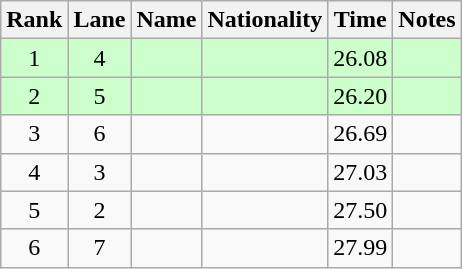<table class="wikitable sortable" style="text-align:center">
<tr>
<th>Rank</th>
<th>Lane</th>
<th>Name</th>
<th>Nationality</th>
<th>Time</th>
<th>Notes</th>
</tr>
<tr bgcolor=ccffcc>
<td>1</td>
<td>4</td>
<td align=left></td>
<td align=left></td>
<td>26.08</td>
<td><strong></strong></td>
</tr>
<tr bgcolor=ccffcc>
<td>2</td>
<td>5</td>
<td align=left></td>
<td align=left></td>
<td>26.20</td>
<td><strong></strong></td>
</tr>
<tr>
<td>3</td>
<td>6</td>
<td align=left></td>
<td align=left></td>
<td>26.69</td>
<td></td>
</tr>
<tr>
<td>4</td>
<td>3</td>
<td align=left></td>
<td align=left></td>
<td>27.03</td>
<td></td>
</tr>
<tr>
<td>5</td>
<td>2</td>
<td align=left></td>
<td align=left></td>
<td>27.50</td>
<td></td>
</tr>
<tr>
<td>6</td>
<td>7</td>
<td align=left></td>
<td align=left></td>
<td>27.99</td>
<td></td>
</tr>
</table>
